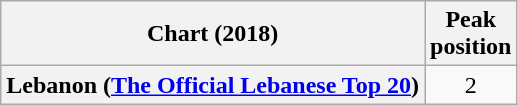<table class="wikitable sortable plainrowheaders" style="text-align:center">
<tr>
<th scope="col">Chart (2018)</th>
<th scope="col">Peak<br>position</th>
</tr>
<tr>
<th scope="row">Lebanon (<a href='#'>The Official Lebanese Top 20</a>)</th>
<td>2</td>
</tr>
</table>
